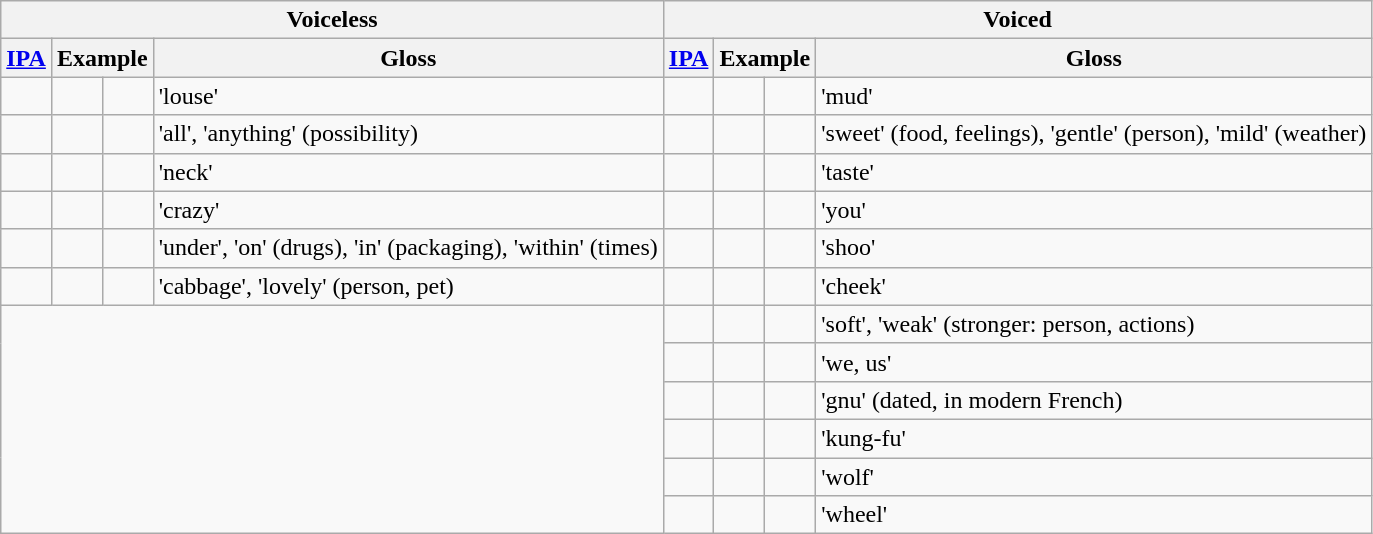<table class="wikitable">
<tr>
<th colspan=4>Voiceless</th>
<th colspan=4>Voiced</th>
</tr>
<tr>
<th><a href='#'>IPA</a></th>
<th colspan=2>Example</th>
<th>Gloss</th>
<th><a href='#'>IPA</a></th>
<th colspan=2>Example</th>
<th>Gloss</th>
</tr>
<tr>
<td></td>
<td></td>
<td></td>
<td>'louse'</td>
<td></td>
<td></td>
<td></td>
<td>'mud'</td>
</tr>
<tr>
<td></td>
<td></td>
<td></td>
<td>'all', 'anything' (possibility)</td>
<td></td>
<td></td>
<td></td>
<td>'sweet' (food, feelings), 'gentle' (person), 'mild' (weather)</td>
</tr>
<tr>
<td></td>
<td></td>
<td></td>
<td>'neck'</td>
<td></td>
<td></td>
<td></td>
<td>'taste'</td>
</tr>
<tr>
<td></td>
<td></td>
<td></td>
<td>'crazy'</td>
<td></td>
<td></td>
<td></td>
<td>'you'</td>
</tr>
<tr>
<td></td>
<td></td>
<td></td>
<td>'under', 'on' (drugs), 'in' (packaging), 'within' (times)</td>
<td></td>
<td></td>
<td></td>
<td>'shoo'</td>
</tr>
<tr>
<td></td>
<td></td>
<td></td>
<td>'cabbage', 'lovely' (person, pet)</td>
<td></td>
<td></td>
<td></td>
<td>'cheek'</td>
</tr>
<tr>
<td colspan=4 rowspan=6></td>
<td></td>
<td></td>
<td></td>
<td>'soft', 'weak' (stronger: person, actions)</td>
</tr>
<tr>
<td></td>
<td></td>
<td></td>
<td>'we, us'</td>
</tr>
<tr>
<td></td>
<td></td>
<td></td>
<td>'gnu' (dated,  in modern French)</td>
</tr>
<tr>
<td></td>
<td></td>
<td></td>
<td>'kung-fu'</td>
</tr>
<tr>
<td></td>
<td></td>
<td></td>
<td>'wolf'</td>
</tr>
<tr>
<td></td>
<td></td>
<td></td>
<td>'wheel'</td>
</tr>
</table>
